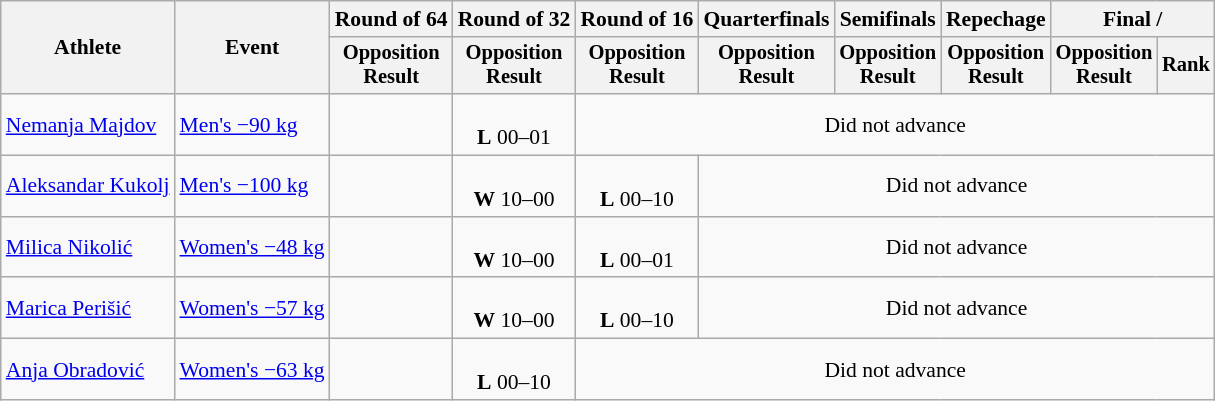<table class="wikitable" style="font-size:90%">
<tr>
<th rowspan=2>Athlete</th>
<th rowspan=2>Event</th>
<th>Round of 64</th>
<th>Round of 32</th>
<th>Round of 16</th>
<th>Quarterfinals</th>
<th>Semifinals</th>
<th>Repechage</th>
<th colspan=2>Final / </th>
</tr>
<tr style="font-size:95%">
<th>Opposition<br>Result</th>
<th>Opposition<br>Result</th>
<th>Opposition<br>Result</th>
<th>Opposition<br>Result</th>
<th>Opposition<br>Result</th>
<th>Opposition<br>Result</th>
<th>Opposition<br>Result</th>
<th>Rank</th>
</tr>
<tr align=center>
<td align=left><a href='#'>Nemanja Majdov</a></td>
<td align=left><a href='#'>Men's −90 kg</a></td>
<td></td>
<td><br><strong>L</strong> 00–01</td>
<td colspan=6>Did not advance</td>
</tr>
<tr align=center>
<td align=left><a href='#'>Aleksandar Kukolj</a></td>
<td align=left><a href='#'>Men's −100 kg</a></td>
<td></td>
<td><br><strong>W</strong> 10–00</td>
<td><br><strong>L</strong> 00–10</td>
<td colspan=5>Did not advance</td>
</tr>
<tr align=center>
<td align=left><a href='#'>Milica Nikolić</a></td>
<td align=left><a href='#'>Women's −48 kg</a></td>
<td></td>
<td><br><strong>W</strong> 10–00</td>
<td><br><strong>L</strong> 00–01</td>
<td colspan=5>Did not advance</td>
</tr>
<tr align=center>
<td align=left><a href='#'>Marica Perišić</a></td>
<td align=left><a href='#'>Women's −57 kg</a></td>
<td></td>
<td><br><strong>W</strong> 10–00</td>
<td><br><strong>L</strong> 00–10</td>
<td colspan=5>Did not advance</td>
</tr>
<tr align=center>
<td align=left><a href='#'>Anja Obradović</a></td>
<td align=left><a href='#'>Women's −63 kg</a></td>
<td></td>
<td><br><strong>L</strong> 00–10</td>
<td colspan=6>Did not advance</td>
</tr>
</table>
